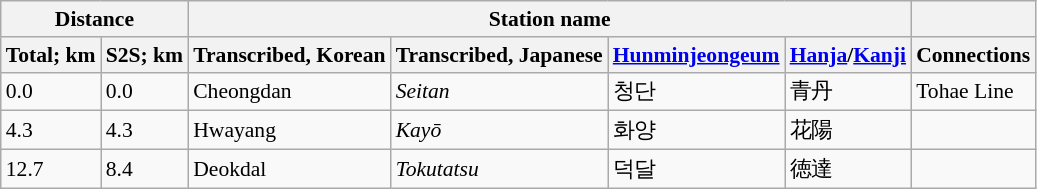<table class="wikitable" style="font-size:90%;">
<tr>
<th colspan="2">Distance</th>
<th colspan="4">Station name</th>
<th colspan="3"></th>
</tr>
<tr>
<th>Total; km</th>
<th>S2S; km</th>
<th>Transcribed, Korean</th>
<th>Transcribed, Japanese</th>
<th><a href='#'>Hunminjeongeum</a></th>
<th><a href='#'>Hanja</a>/<a href='#'>Kanji</a></th>
<th>Connections</th>
</tr>
<tr>
<td>0.0</td>
<td>0.0</td>
<td>Cheongdan</td>
<td><em>Seitan</em></td>
<td>청단</td>
<td>青丹</td>
<td>Tohae Line</td>
</tr>
<tr>
<td>4.3</td>
<td>4.3</td>
<td>Hwayang</td>
<td><em>Kayō</em></td>
<td>화양</td>
<td>花陽</td>
<td></td>
</tr>
<tr>
<td>12.7</td>
<td>8.4</td>
<td>Deokdal</td>
<td><em>Tokutatsu</em></td>
<td>덕달</td>
<td>徳達</td>
<td></td>
</tr>
</table>
